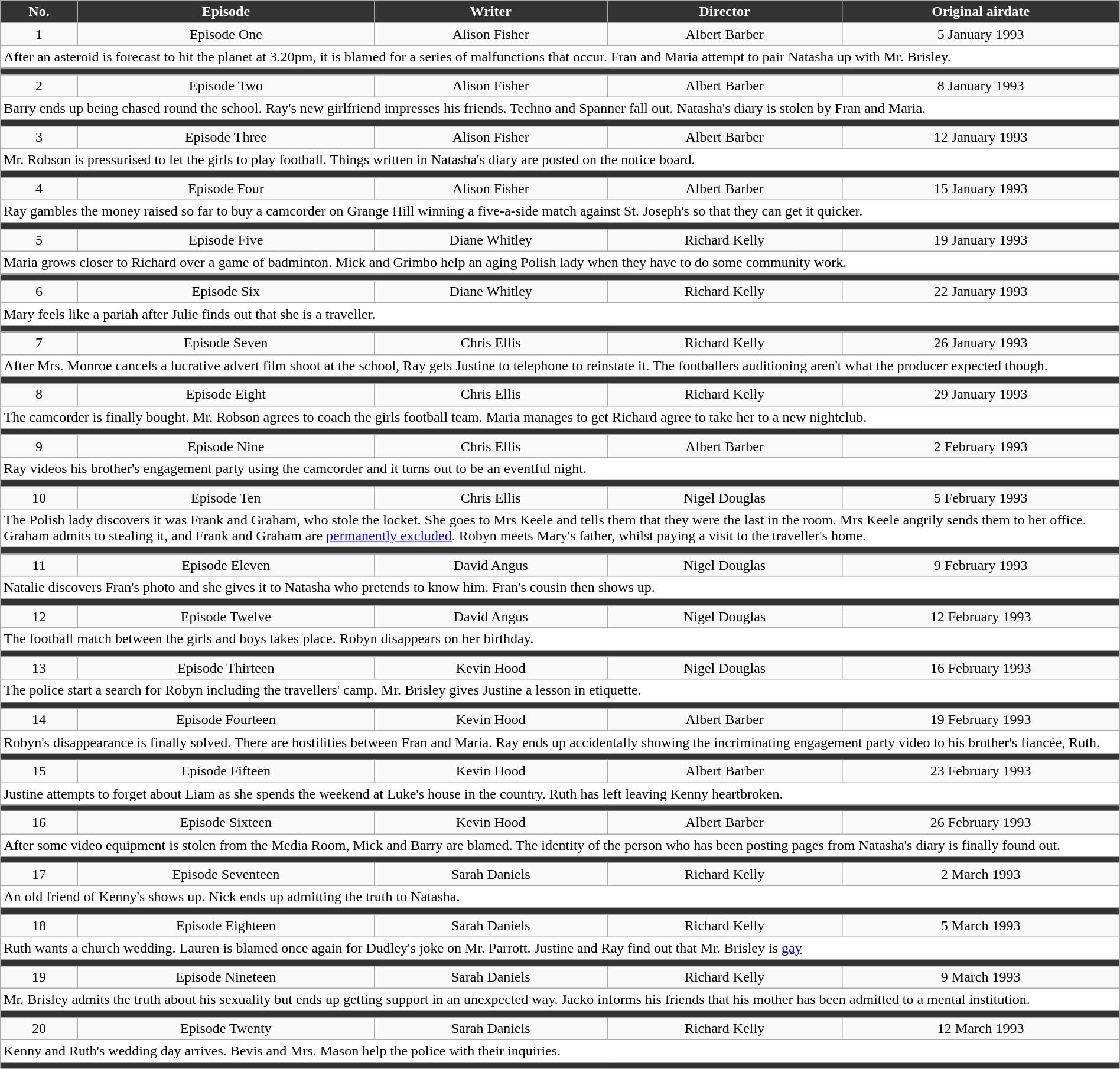<table class="wikitable" style="width:100%;">
<tr>
<th style="background-color: #333333; color:white">No.</th>
<th style="background: #333333; color:white">Episode</th>
<th style="background: #333333; color:white">Writer</th>
<th style="background: #333333; color:white">Director</th>
<th style="background: #333333; color:white">Original airdate</th>
</tr>
<tr>
<td align="center">1</td>
<td align="center">Episode One</td>
<td align="center">Alison Fisher</td>
<td align="center">Albert Barber</td>
<td align="center">5 January 1993</td>
</tr>
<tr>
<td style="background:white" colspan="5">After an asteroid is forecast to hit the planet at 3.20pm, it is blamed for a series of malfunctions that occur. Fran and Maria attempt to pair Natasha up with Mr. Brisley.</td>
</tr>
<tr style="background:#333333; height:2px">
<td colspan="5"></td>
</tr>
<tr>
<td align="center">2</td>
<td align="center">Episode Two</td>
<td align="center">Alison Fisher</td>
<td align="center">Albert Barber</td>
<td align="center">8 January 1993</td>
</tr>
<tr>
<td style="background:white" colspan="5">Barry ends up being chased round the school. Ray's new girlfriend impresses his friends. Techno and Spanner fall out. Natasha's diary is stolen by Fran and Maria.</td>
</tr>
<tr style="background:#333333; height:2px">
<td colspan="5"></td>
</tr>
<tr>
<td align="center">3</td>
<td align="center">Episode Three</td>
<td align="center">Alison Fisher</td>
<td align="center">Albert Barber</td>
<td align="center">12 January 1993</td>
</tr>
<tr>
<td style="background:white" colspan="5">Mr. Robson is pressurised to let the girls to play football. Things written in Natasha's diary are posted on the notice board.</td>
</tr>
<tr style="background:#333333; height:2px">
<td colspan="5"></td>
</tr>
<tr>
<td align="center">4</td>
<td align="center">Episode Four</td>
<td align="center">Alison Fisher</td>
<td align="center">Albert Barber</td>
<td align="center">15 January 1993</td>
</tr>
<tr>
<td style="background:white" colspan="5">Ray gambles the money raised so far to buy a camcorder on Grange Hill winning a five-a-side match against St. Joseph's so that they can get it quicker.</td>
</tr>
<tr style="background:#333333; height:2px">
<td colspan="5"></td>
</tr>
<tr>
<td align="center">5</td>
<td align="center">Episode Five</td>
<td align="center">Diane Whitley</td>
<td align="center">Richard Kelly</td>
<td align="center">19 January 1993</td>
</tr>
<tr>
<td style="background:white" colspan="5">Maria grows closer to Richard over a game of badminton. Mick and Grimbo help an aging Polish lady when they have to do some community work.</td>
</tr>
<tr style="background:#333333; height:2px">
<td colspan="5"></td>
</tr>
<tr>
<td align="center">6</td>
<td align="center">Episode Six</td>
<td align="center">Diane Whitley</td>
<td align="center">Richard Kelly</td>
<td align="center">22 January 1993</td>
</tr>
<tr>
<td style="background:white" colspan="5">Mary feels like a pariah after Julie finds out that she is a traveller.</td>
</tr>
<tr style="background:#333333; height:2px">
<td colspan="5"></td>
</tr>
<tr>
<td align="center">7</td>
<td align="center">Episode Seven</td>
<td align="center">Chris Ellis</td>
<td align="center">Richard Kelly</td>
<td align="center">26 January 1993</td>
</tr>
<tr>
<td style="background:white" colspan="5">After Mrs. Monroe cancels a lucrative advert film shoot at the school, Ray gets Justine to telephone to reinstate it. The footballers auditioning aren't what the producer expected though.</td>
</tr>
<tr style="background:#333333; height:2px">
<td colspan="5"></td>
</tr>
<tr>
<td align="center">8</td>
<td align="center">Episode Eight</td>
<td align="center">Chris Ellis</td>
<td align="center">Richard Kelly</td>
<td align="center">29 January 1993</td>
</tr>
<tr>
<td style="background:white" colspan="5">The camcorder is finally bought. Mr. Robson agrees to coach the girls football team. Maria manages to get Richard agree to take her to a new nightclub.</td>
</tr>
<tr style="background:#333333; height:2px">
<td colspan="5"></td>
</tr>
<tr>
<td align="center">9</td>
<td align="center">Episode Nine</td>
<td align="center">Chris Ellis</td>
<td align="center">Albert Barber</td>
<td align="center">2 February 1993</td>
</tr>
<tr>
<td style="background:white" colspan="5">Ray videos his brother's engagement party using the camcorder and it turns out to be an eventful night.</td>
</tr>
<tr style="background:#333333; height:2px">
<td colspan="5"></td>
</tr>
<tr>
<td align="center">10</td>
<td align="center">Episode Ten</td>
<td align="center">Chris Ellis</td>
<td align="center">Nigel Douglas</td>
<td align="center">5 February 1993</td>
</tr>
<tr>
<td style="background:white" colspan="5">The Polish lady discovers it was Frank and Graham, who stole the locket. She goes to Mrs Keele and tells them that they were the last in the room. Mrs Keele angrily sends them to her office. Graham admits to stealing it, and Frank and Graham are <a href='#'>permanently excluded</a>. Robyn meets Mary's father, whilst paying a visit to the traveller's home.</td>
</tr>
<tr style="background:#333333; height:2px">
<td colspan="5"></td>
</tr>
<tr>
<td align="center">11</td>
<td align="center">Episode Eleven</td>
<td align="center">David Angus</td>
<td align="center">Nigel Douglas</td>
<td align="center">9 February 1993</td>
</tr>
<tr>
<td style="background:white" colspan="5">Natalie discovers Fran's photo and she gives it to Natasha who pretends to know him. Fran's cousin then shows up.</td>
</tr>
<tr style="background:#333333; height:2px">
<td colspan="5"></td>
</tr>
<tr>
<td align="center">12</td>
<td align="center">Episode Twelve</td>
<td align="center">David Angus</td>
<td align="center">Nigel Douglas</td>
<td align="center">12 February 1993</td>
</tr>
<tr>
<td style="background:white" colspan="5">The football match between the girls and boys takes place. Robyn disappears on her birthday.</td>
</tr>
<tr style="background:#333333; height:2px">
<td colspan="5"></td>
</tr>
<tr>
<td align="center">13</td>
<td align="center">Episode Thirteen</td>
<td align="center">Kevin Hood</td>
<td align="center">Nigel Douglas</td>
<td align="center">16 February 1993</td>
</tr>
<tr>
<td style="background:white" colspan="5">The police start a search for Robyn including the travellers' camp. Mr. Brisley gives Justine a lesson in etiquette.</td>
</tr>
<tr style="background:#333333; height:2px">
<td colspan="5"></td>
</tr>
<tr>
<td align="center">14</td>
<td align="center">Episode Fourteen</td>
<td align="center">Kevin Hood</td>
<td align="center">Albert Barber</td>
<td align="center">19 February 1993</td>
</tr>
<tr>
<td style="background:white" colspan="5">Robyn's disappearance is finally solved. There are hostilities between Fran and Maria. Ray ends up accidentally showing the incriminating engagement party video to his brother's fiancée, Ruth.</td>
</tr>
<tr style="background:#333333; height:2px">
<td colspan="5"></td>
</tr>
<tr>
<td align="center">15</td>
<td align="center">Episode Fifteen</td>
<td align="center">Kevin Hood</td>
<td align="center">Albert Barber</td>
<td align="center">23 February 1993</td>
</tr>
<tr>
<td style="background:white" colspan="5">Justine attempts to forget about Liam as she spends the weekend at Luke's house in the country. Ruth has left leaving Kenny heartbroken.</td>
</tr>
<tr style="background:#333333; height:2px">
<td colspan="5"></td>
</tr>
<tr>
<td align="center">16</td>
<td align="center">Episode Sixteen</td>
<td align="center">Kevin Hood</td>
<td align="center">Albert Barber</td>
<td align="center">26 February 1993</td>
</tr>
<tr>
<td style="background:white" colspan="5">After some video equipment is stolen from the Media Room, Mick and Barry are blamed. The identity of the person who has been posting pages from Natasha's diary is finally found out.</td>
</tr>
<tr style="background:#333333; height:2px">
<td colspan="5"></td>
</tr>
<tr>
<td align="center">17</td>
<td align="center">Episode Seventeen</td>
<td align="center">Sarah Daniels</td>
<td align="center">Richard Kelly</td>
<td align="center">2 March 1993</td>
</tr>
<tr>
<td style="background:white" colspan="5">An old friend of Kenny's shows up. Nick ends up admitting the truth to Natasha.</td>
</tr>
<tr style="background:#333333; height:2px">
<td colspan="5"></td>
</tr>
<tr>
<td align="center">18</td>
<td align="center">Episode Eighteen</td>
<td align="center">Sarah Daniels</td>
<td align="center">Richard Kelly</td>
<td align="center">5 March 1993</td>
</tr>
<tr>
<td style="background:white" colspan="5">Ruth wants a church wedding. Lauren is blamed once again for Dudley's joke on Mr. Parrott. Justine and Ray find out that Mr. Brisley is <a href='#'>gay</a></td>
</tr>
<tr style="background:#333333; height:2px">
<td colspan="5"></td>
</tr>
<tr>
<td align="center">19</td>
<td align="center">Episode Nineteen</td>
<td align="center">Sarah Daniels</td>
<td align="center">Richard Kelly</td>
<td align="center">9 March 1993</td>
</tr>
<tr>
<td style="background:white" colspan="5">Mr. Brisley admits the truth about his sexuality but ends up getting support in an unexpected way. Jacko informs his friends that his mother has been admitted to a mental institution.</td>
</tr>
<tr style="background:#333333; height:2px">
<td colspan="5"></td>
</tr>
<tr>
<td align="center">20</td>
<td align="center">Episode Twenty</td>
<td align="center">Sarah Daniels</td>
<td align="center">Richard Kelly</td>
<td align="center">12 March 1993</td>
</tr>
<tr>
<td style="background:white" colspan="5">Kenny and Ruth's wedding day arrives. Bevis and Mrs. Mason help the police with their inquiries.</td>
</tr>
<tr style="background:#333333; height:2px">
<td colspan="5"></td>
</tr>
<tr>
</tr>
</table>
